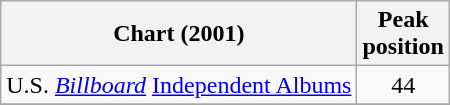<table class="wikitable sortable">
<tr>
<th align="left">Chart (2001)</th>
<th align="left">Peak<br>position</th>
</tr>
<tr>
<td align="left">U.S. <em><a href='#'>Billboard</a></em> <a href='#'>Independent Albums</a></td>
<td align="center">44</td>
</tr>
<tr>
</tr>
</table>
